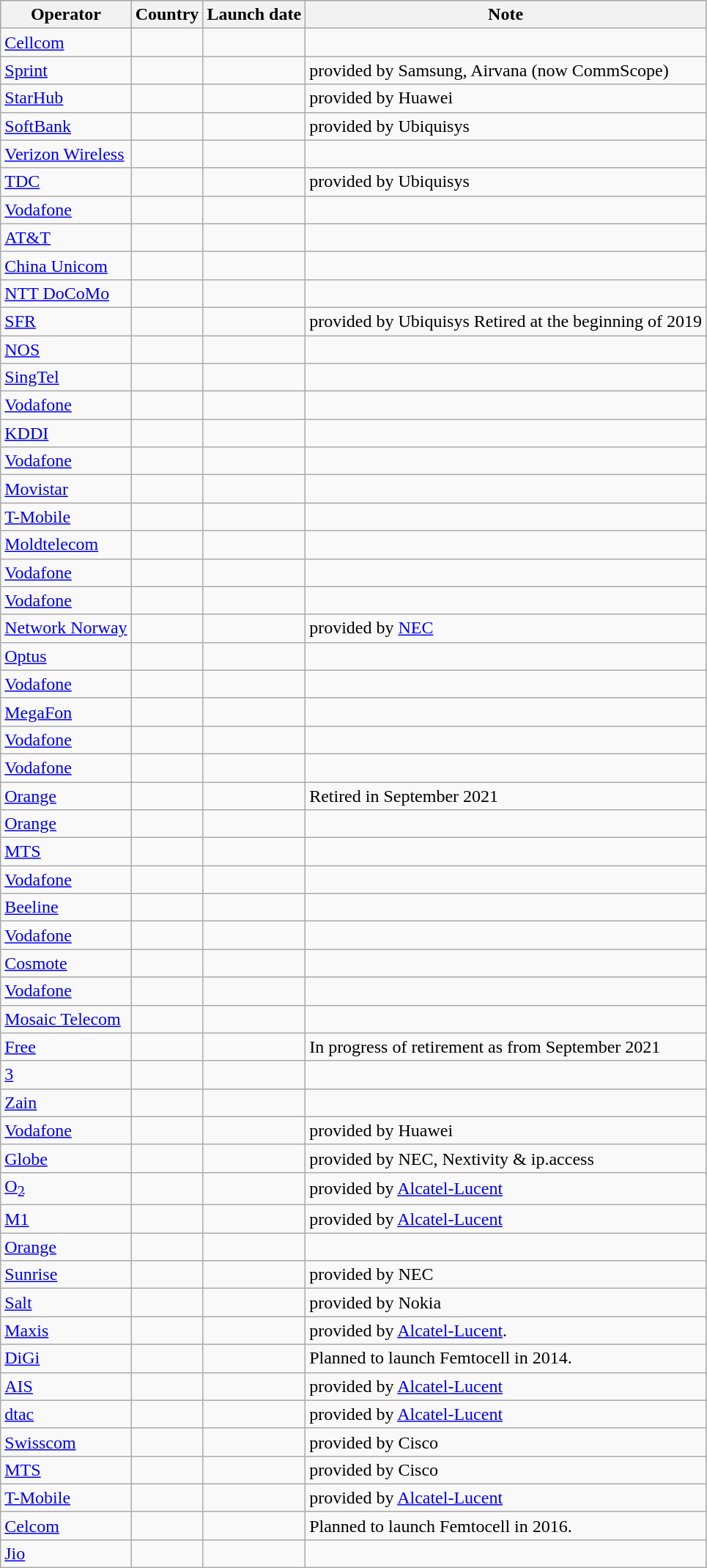<table class="wikitable sortable">
<tr style="background:#ccc; text-align:center;">
<th><strong>Operator</strong></th>
<th><strong>Country</strong></th>
<th><strong>Launch date</strong></th>
<th><strong>Note</strong></th>
</tr>
<tr>
<td><a href='#'>Cellcom</a></td>
<td></td>
<td></td>
</tr>
<tr>
<td><a href='#'>Sprint</a></td>
<td></td>
<td></td>
<td>provided by Samsung, Airvana (now CommScope) </td>
</tr>
<tr>
<td><a href='#'>StarHub</a></td>
<td></td>
<td></td>
<td>provided by Huawei</td>
</tr>
<tr>
<td><a href='#'>SoftBank</a></td>
<td></td>
<td></td>
<td>provided by Ubiquisys</td>
</tr>
<tr>
<td><a href='#'>Verizon Wireless</a></td>
<td></td>
<td></td>
<td></td>
</tr>
<tr>
<td><a href='#'>TDC</a></td>
<td></td>
<td></td>
<td>provided by Ubiquisys</td>
</tr>
<tr>
<td><a href='#'>Vodafone</a></td>
<td></td>
<td></td>
<td></td>
</tr>
<tr>
<td><a href='#'>AT&T</a></td>
<td></td>
<td></td>
<td></td>
</tr>
<tr>
<td><a href='#'>China Unicom</a></td>
<td></td>
<td></td>
<td></td>
</tr>
<tr>
<td><a href='#'>NTT DoCoMo</a></td>
<td></td>
<td></td>
<td></td>
</tr>
<tr>
<td><a href='#'>SFR</a></td>
<td></td>
<td></td>
<td>provided by Ubiquisys Retired at the beginning of 2019</td>
</tr>
<tr>
<td><a href='#'>NOS</a></td>
<td></td>
<td></td>
<td></td>
</tr>
<tr>
<td><a href='#'>SingTel</a></td>
<td></td>
<td></td>
<td></td>
</tr>
<tr>
<td><a href='#'>Vodafone</a></td>
<td></td>
<td></td>
<td></td>
</tr>
<tr>
<td><a href='#'>KDDI</a></td>
<td></td>
<td></td>
<td></td>
</tr>
<tr>
<td><a href='#'>Vodafone</a></td>
<td></td>
<td></td>
<td></td>
</tr>
<tr>
<td><a href='#'>Movistar</a></td>
<td></td>
<td></td>
<td></td>
</tr>
<tr>
<td><a href='#'>T-Mobile</a></td>
<td></td>
<td></td>
<td></td>
</tr>
<tr>
<td><a href='#'>Moldtelecom</a></td>
<td></td>
<td></td>
<td></td>
</tr>
<tr>
<td><a href='#'>Vodafone</a></td>
<td></td>
<td></td>
<td></td>
</tr>
<tr>
<td><a href='#'>Vodafone</a></td>
<td></td>
<td></td>
<td></td>
</tr>
<tr>
<td><a href='#'>Network Norway</a></td>
<td></td>
<td></td>
<td>provided by <a href='#'>NEC</a></td>
</tr>
<tr>
<td><a href='#'>Optus</a></td>
<td></td>
<td></td>
<td></td>
</tr>
<tr>
<td><a href='#'>Vodafone</a></td>
<td></td>
<td></td>
<td></td>
</tr>
<tr>
<td><a href='#'>MegaFon</a></td>
<td></td>
<td></td>
<td></td>
</tr>
<tr>
<td><a href='#'>Vodafone</a></td>
<td></td>
<td></td>
<td></td>
</tr>
<tr>
<td><a href='#'>Vodafone</a></td>
<td></td>
<td></td>
<td></td>
</tr>
<tr>
<td><a href='#'>Orange</a></td>
<td></td>
<td></td>
<td>Retired in September 2021</td>
</tr>
<tr>
<td><a href='#'>Orange</a></td>
<td></td>
<td></td>
<td></td>
</tr>
<tr>
<td><a href='#'>MTS</a></td>
<td></td>
<td></td>
<td></td>
</tr>
<tr>
<td><a href='#'>Vodafone</a></td>
<td></td>
<td></td>
<td></td>
</tr>
<tr>
<td><a href='#'>Beeline</a></td>
<td></td>
<td></td>
<td></td>
</tr>
<tr>
<td><a href='#'>Vodafone</a></td>
<td></td>
<td></td>
<td></td>
</tr>
<tr>
<td><a href='#'>Cosmote</a></td>
<td></td>
<td></td>
<td></td>
</tr>
<tr>
<td><a href='#'>Vodafone</a></td>
<td></td>
<td></td>
<td></td>
</tr>
<tr>
<td><a href='#'>Mosaic Telecom</a></td>
<td></td>
<td></td>
<td></td>
</tr>
<tr>
<td><a href='#'>Free</a></td>
<td></td>
<td></td>
<td>In progress of retirement as from September 2021</td>
</tr>
<tr>
<td><a href='#'>3</a></td>
<td></td>
<td></td>
<td></td>
</tr>
<tr>
<td><a href='#'>Zain</a></td>
<td></td>
<td></td>
<td></td>
</tr>
<tr>
<td><a href='#'>Vodafone</a></td>
<td></td>
<td></td>
<td>provided by Huawei</td>
</tr>
<tr>
<td><a href='#'>Globe</a></td>
<td></td>
<td></td>
<td>provided by NEC, Nextivity & ip.access</td>
</tr>
<tr>
<td><a href='#'>O<sub>2</sub></a></td>
<td></td>
<td></td>
<td>provided by <a href='#'>Alcatel-Lucent</a></td>
</tr>
<tr>
<td><a href='#'>M1</a></td>
<td></td>
<td></td>
<td>provided by <a href='#'>Alcatel-Lucent</a></td>
</tr>
<tr>
<td><a href='#'>Orange</a></td>
<td></td>
<td></td>
<td></td>
</tr>
<tr>
<td><a href='#'>Sunrise</a></td>
<td></td>
<td></td>
<td>provided by NEC</td>
</tr>
<tr>
<td><a href='#'>Salt</a></td>
<td></td>
<td></td>
<td>provided by Nokia</td>
</tr>
<tr>
<td><a href='#'>Maxis</a></td>
<td></td>
<td></td>
<td>provided by <a href='#'>Alcatel-Lucent</a>.</td>
</tr>
<tr>
<td><a href='#'>DiGi</a></td>
<td></td>
<td></td>
<td>Planned to launch Femtocell in 2014.</td>
</tr>
<tr>
<td><a href='#'>AIS</a></td>
<td></td>
<td></td>
<td>provided by <a href='#'>Alcatel-Lucent</a></td>
</tr>
<tr>
<td><a href='#'>dtac</a></td>
<td></td>
<td></td>
<td>provided by <a href='#'>Alcatel-Lucent</a></td>
</tr>
<tr>
<td><a href='#'>Swisscom</a></td>
<td></td>
<td></td>
<td>provided by Cisco</td>
</tr>
<tr>
<td><a href='#'>MTS</a></td>
<td></td>
<td></td>
<td>provided by Cisco</td>
</tr>
<tr>
<td><a href='#'>T-Mobile</a></td>
<td></td>
<td></td>
<td>provided by <a href='#'>Alcatel-Lucent</a></td>
</tr>
<tr>
<td><a href='#'>Celcom</a></td>
<td></td>
<td></td>
<td>Planned to launch Femtocell in 2016.</td>
</tr>
<tr>
<td><a href='#'>Jio</a></td>
<td></td>
<td></td>
<td></td>
</tr>
</table>
